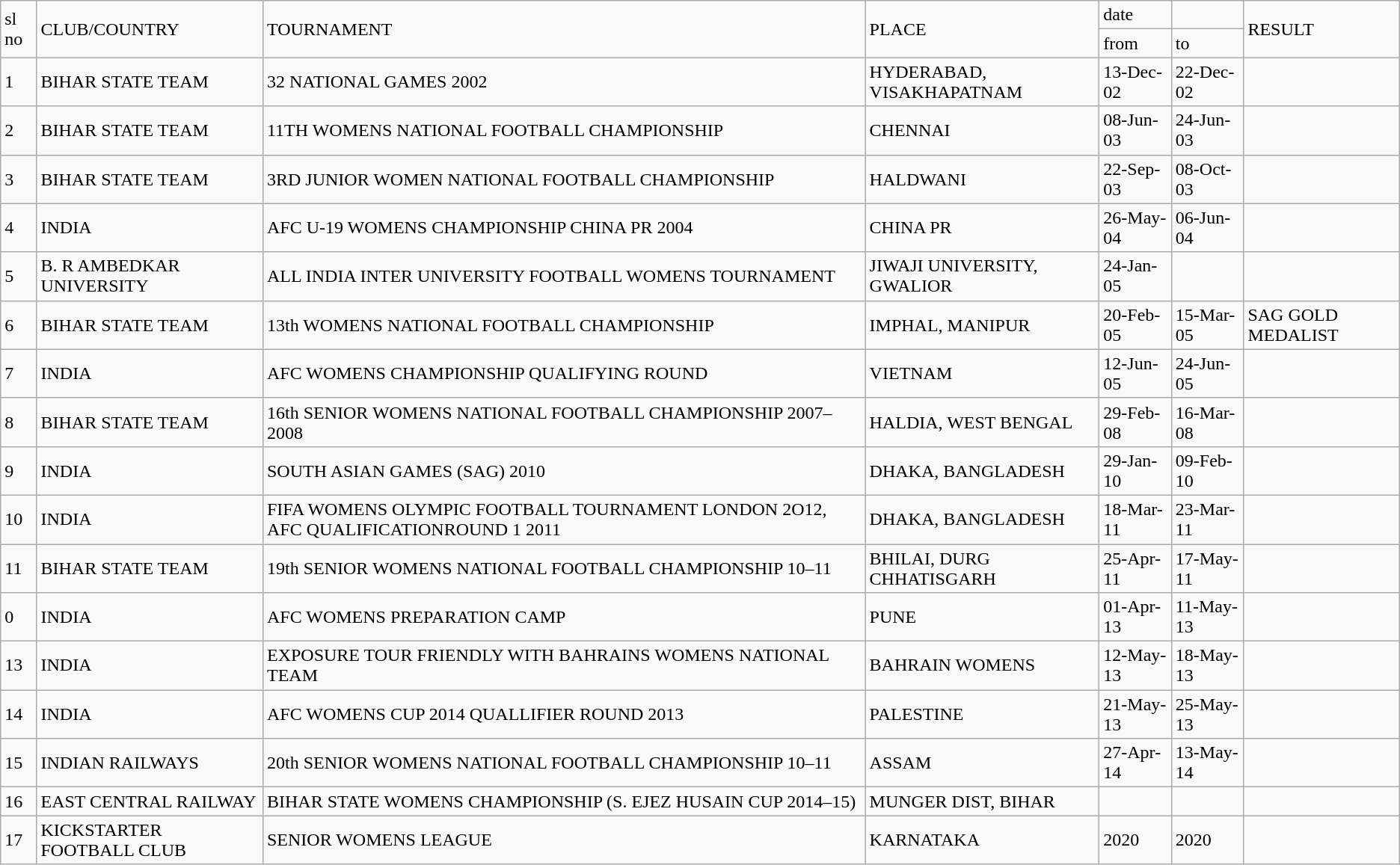<table class="wikitable">
<tr>
<td rowspan="2">sl  no</td>
<td rowspan="2">CLUB/COUNTRY</td>
<td rowspan="2">TOURNAMENT</td>
<td rowspan="2">PLACE</td>
<td>date</td>
<td></td>
<td rowspan="2">RESULT</td>
</tr>
<tr>
<td>from</td>
<td>to</td>
</tr>
<tr>
<td>1</td>
<td>BIHAR STATE TEAM</td>
<td>32  NATIONAL GAMES 2002</td>
<td>HYDERABAD,  VISAKHAPATNAM</td>
<td>13-Dec-02</td>
<td>22-Dec-02</td>
<td></td>
</tr>
<tr>
<td>2</td>
<td>BIHAR STATE TEAM</td>
<td>11TH  WOMENS NATIONAL FOOTBALL CHAMPIONSHIP</td>
<td>CHENNAI</td>
<td>08-Jun-03</td>
<td>24-Jun-03</td>
<td></td>
</tr>
<tr>
<td>3</td>
<td>BIHAR STATE TEAM</td>
<td>3RD  JUNIOR WOMEN NATIONAL FOOTBALL CHAMPIONSHIP</td>
<td>HALDWANI</td>
<td>22-Sep-03</td>
<td>08-Oct-03</td>
<td></td>
</tr>
<tr>
<td>4</td>
<td>INDIA</td>
<td>AFC  U-19 WOMENS CHAMPIONSHIP CHINA PR 2004</td>
<td>CHINA PR</td>
<td>26-May-04</td>
<td>06-Jun-04</td>
<td></td>
</tr>
<tr>
<td>5</td>
<td>B. R AMBEDKAR  UNIVERSITY</td>
<td>ALL INDIA INTER UNIVERSITY FOOTBALL WOMENS  TOURNAMENT</td>
<td>JIWAJI UNIVERSITY,  GWALIOR</td>
<td>24-Jan-05</td>
<td></td>
<td></td>
</tr>
<tr>
<td>6</td>
<td>BIHAR STATE TEAM</td>
<td>13th  WOMENS NATIONAL FOOTBALL CHAMPIONSHIP</td>
<td>IMPHAL, MANIPUR</td>
<td>20-Feb-05</td>
<td>15-Mar-05</td>
<td>SAG GOLD MEDALIST</td>
</tr>
<tr>
<td>7</td>
<td>INDIA</td>
<td>AFC  WOMENS CHAMPIONSHIP QUALIFYING ROUND</td>
<td>VIETNAM</td>
<td>12-Jun-05</td>
<td>24-Jun-05</td>
<td></td>
</tr>
<tr>
<td>8</td>
<td>BIHAR STATE TEAM</td>
<td>16th  SENIOR WOMENS NATIONAL FOOTBALL CHAMPIONSHIP 2007–2008</td>
<td>HALDIA, WEST BENGAL</td>
<td>29-Feb-08</td>
<td>16-Mar-08</td>
<td></td>
</tr>
<tr>
<td>9</td>
<td>INDIA</td>
<td>SOUTH  ASIAN GAMES (SAG) 2010</td>
<td>DHAKA, BANGLADESH</td>
<td>29-Jan-10</td>
<td>09-Feb-10</td>
<td></td>
</tr>
<tr>
<td>10</td>
<td>INDIA</td>
<td>FIFA  WOMENS OLYMPIC FOOTBALL TOURNAMENT LONDON 2O12, AFC QUALIFICATIONROUND 1 2011</td>
<td>DHAKA, BANGLADESH</td>
<td>18-Mar-11</td>
<td>23-Mar-11</td>
<td></td>
</tr>
<tr>
<td>11</td>
<td>BIHAR STATE TEAM</td>
<td>19th  SENIOR WOMENS NATIONAL FOOTBALL CHAMPIONSHIP 10–11</td>
<td>BHILAI, DURG CHHATISGARH</td>
<td>25-Apr-11</td>
<td>17-May-11</td>
<td></td>
</tr>
<tr>
<td>0</td>
<td>INDIA</td>
<td>AFC  WOMENS PREPARATION CAMP</td>
<td>PUNE</td>
<td>01-Apr-13</td>
<td>11-May-13</td>
<td></td>
</tr>
<tr>
<td>13</td>
<td>INDIA</td>
<td>EXPOSURE  TOUR FRIENDLY WITH BAHRAINS WOMENS NATIONAL TEAM</td>
<td>BAHRAIN WOMENS</td>
<td>12-May-13</td>
<td>18-May-13</td>
<td></td>
</tr>
<tr>
<td>14</td>
<td>INDIA</td>
<td>AFC  WOMENS CUP 2014 QUALLIFIER ROUND 2013</td>
<td>PALESTINE</td>
<td>21-May-13</td>
<td>25-May-13</td>
<td></td>
</tr>
<tr>
<td>15</td>
<td>INDIAN RAILWAYS</td>
<td>20th  SENIOR WOMENS NATIONAL FOOTBALL CHAMPIONSHIP 10–11</td>
<td>ASSAM</td>
<td>27-Apr-14</td>
<td>13-May-14</td>
<td></td>
</tr>
<tr>
<td>16</td>
<td>EAST CENTRAL RAILWAY</td>
<td>BIHAR  STATE WOMENS CHAMPIONSHIP (S. EJEZ HUSAIN CUP 2014–15)</td>
<td>MUNGER DIST, BIHAR</td>
<td></td>
<td></td>
<td></td>
</tr>
<tr>
<td>17</td>
<td>KICKSTARTER FOOTBALL  CLUB</td>
<td>SENIOR  WOMENS LEAGUE</td>
<td>KARNATAKA</td>
<td>2020</td>
<td>2020</td>
<td></td>
</tr>
</table>
